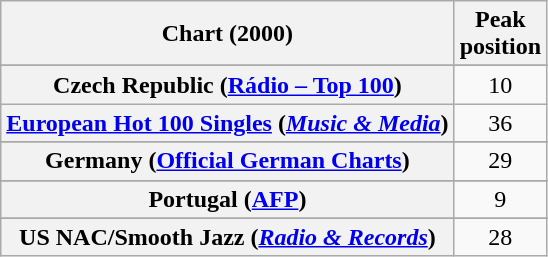<table class="wikitable sortable plainrowheaders">
<tr>
<th>Chart (2000)</th>
<th>Peak<br>position</th>
</tr>
<tr>
</tr>
<tr>
</tr>
<tr>
<th scope="row">Czech Republic (<a href='#'>Rádio – Top 100</a>)</th>
<td style="text-align:center;">10</td>
</tr>
<tr>
<th scope="row"><a href='#'>European Hot 100 Singles</a> (<em><a href='#'>Music & Media</a></em>)</th>
<td style="text-align:center;">36</td>
</tr>
<tr>
</tr>
<tr>
<th scope="row">Germany (<a href='#'>Official German Charts</a>)</th>
<td style="text-align:center;">29</td>
</tr>
<tr>
</tr>
<tr>
</tr>
<tr>
</tr>
<tr>
</tr>
<tr>
<th scope="row">Portugal (<a href='#'>AFP</a>)</th>
<td style="text-align:center;">9</td>
</tr>
<tr>
</tr>
<tr>
<th scope="row">US NAC/Smooth Jazz (<em><a href='#'>Radio & Records</a></em>)</th>
<td align="center">28</td>
</tr>
</table>
